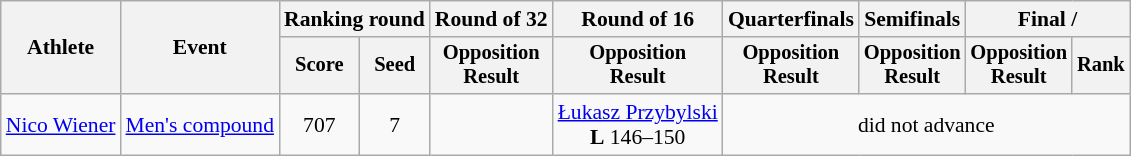<table class=wikitable style="font-size:90%">
<tr>
<th rowspan="2">Athlete</th>
<th rowspan="2">Event</th>
<th colspan="2">Ranking round</th>
<th>Round of 32</th>
<th>Round of 16</th>
<th>Quarterfinals</th>
<th>Semifinals</th>
<th colspan="2">Final / </th>
</tr>
<tr style="font-size:95%">
<th>Score</th>
<th>Seed</th>
<th>Opposition<br>Result</th>
<th>Opposition<br>Result</th>
<th>Opposition<br>Result</th>
<th>Opposition<br>Result</th>
<th>Opposition<br>Result</th>
<th>Rank</th>
</tr>
<tr align=center>
<td align=left><a href='#'>Nico Wiener</a></td>
<td align=left><a href='#'>Men's compound</a></td>
<td>707</td>
<td>7</td>
<td></td>
<td> <a href='#'>Łukasz Przybylski</a><br><strong>L</strong> 146–150</td>
<td colspan=4>did not advance</td>
</tr>
</table>
